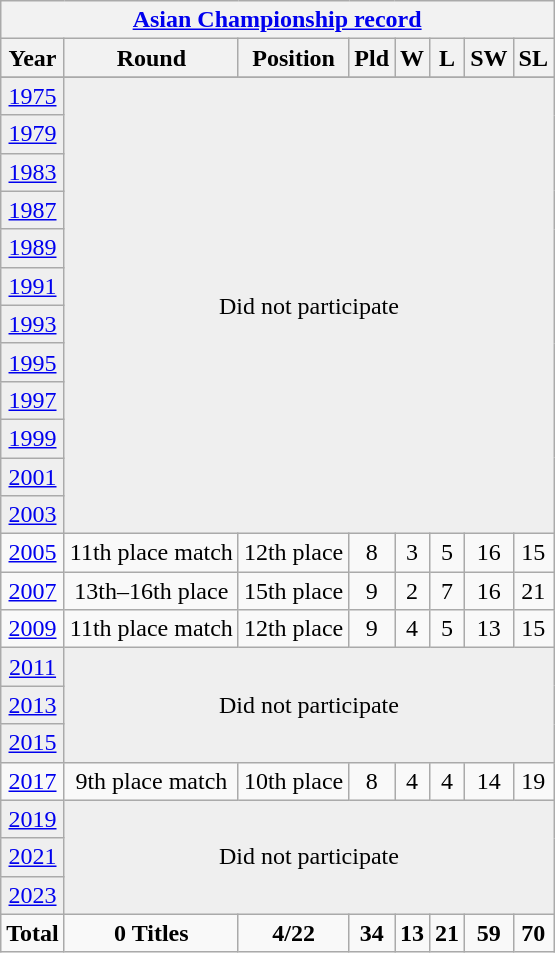<table class="wikitable" style="text-align: center;">
<tr>
<th colspan=8><a href='#'>Asian Championship record</a></th>
</tr>
<tr>
<th>Year</th>
<th>Round</th>
<th>Position</th>
<th>Pld</th>
<th>W</th>
<th>L</th>
<th>SW</th>
<th>SL</th>
</tr>
<tr>
</tr>
<tr bgcolor="efefef">
<td> <a href='#'>1975</a></td>
<td colspan=7 rowspan=12>Did not participate</td>
</tr>
<tr bgcolor="efefef">
<td> <a href='#'>1979</a></td>
</tr>
<tr bgcolor="efefef">
<td> <a href='#'>1983</a></td>
</tr>
<tr bgcolor="efefef">
<td> <a href='#'>1987</a></td>
</tr>
<tr bgcolor="efefef">
<td> <a href='#'>1989</a></td>
</tr>
<tr bgcolor="efefef">
<td> <a href='#'>1991</a></td>
</tr>
<tr bgcolor="efefef">
<td> <a href='#'>1993</a></td>
</tr>
<tr bgcolor="efefef">
<td> <a href='#'>1995</a></td>
</tr>
<tr bgcolor="efefef">
<td> <a href='#'>1997</a></td>
</tr>
<tr bgcolor="efefef">
<td> <a href='#'>1999</a></td>
</tr>
<tr bgcolor="efefef">
<td> <a href='#'>2001</a></td>
</tr>
<tr bgcolor="efefef">
<td> <a href='#'>2003</a></td>
</tr>
<tr>
<td> <a href='#'>2005</a></td>
<td>11th place match</td>
<td>12th place</td>
<td>8</td>
<td>3</td>
<td>5</td>
<td>16</td>
<td>15</td>
</tr>
<tr>
<td> <a href='#'>2007</a></td>
<td>13th–16th place</td>
<td>15th place</td>
<td>9</td>
<td>2</td>
<td>7</td>
<td>16</td>
<td>21</td>
</tr>
<tr>
<td> <a href='#'>2009</a></td>
<td>11th place match</td>
<td>12th place</td>
<td>9</td>
<td>4</td>
<td>5</td>
<td>13</td>
<td>15</td>
</tr>
<tr bgcolor="efefef">
<td> <a href='#'>2011</a></td>
<td colspan=7 rowspan=3>Did not participate</td>
</tr>
<tr bgcolor="efefef">
<td> <a href='#'>2013</a></td>
</tr>
<tr bgcolor="efefef">
<td> <a href='#'>2015</a></td>
</tr>
<tr>
<td> <a href='#'>2017</a></td>
<td>9th place match</td>
<td>10th place</td>
<td>8</td>
<td>4</td>
<td>4</td>
<td>14</td>
<td>19</td>
</tr>
<tr bgcolor="efefef">
<td> <a href='#'>2019</a></td>
<td colspan=7 rowspan=3>Did not participate</td>
</tr>
<tr bgcolor="efefef">
<td> <a href='#'>2021</a></td>
</tr>
<tr bgcolor="efefef">
<td> <a href='#'>2023</a></td>
</tr>
<tr>
<td><strong>Total</strong></td>
<td><strong>0 Titles</strong></td>
<td><strong>4/22</strong></td>
<td><strong>34</strong></td>
<td><strong>13</strong></td>
<td><strong>21</strong></td>
<td><strong>59</strong></td>
<td><strong>70</strong></td>
</tr>
</table>
